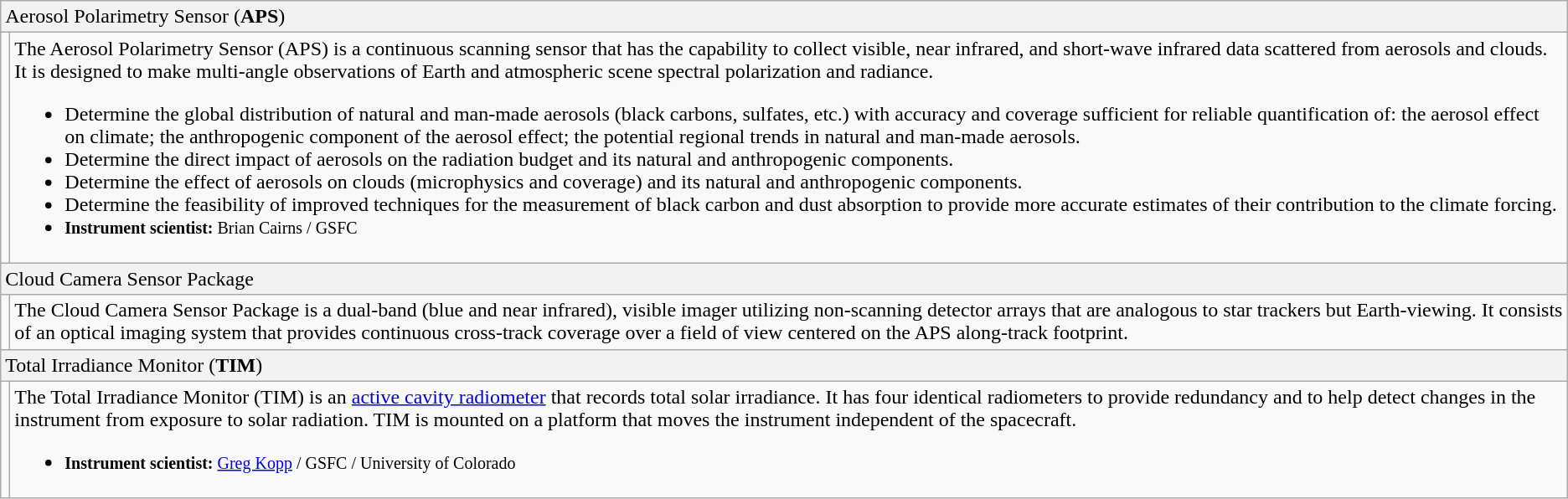<table class="wikitable">
<tr>
<td colspan="2" style="background: #f2f2f2">Aerosol Polarimetry Sensor (<strong>APS</strong>)</td>
</tr>
<tr>
<td><br></td>
<td>The Aerosol Polarimetry Sensor (APS) is a continuous scanning sensor that has the capability to collect visible, near infrared, and short-wave infrared data scattered from aerosols and clouds. It is designed to make multi-angle observations of Earth and atmospheric scene spectral polarization and radiance.<br><ul><li>Determine the global distribution of natural and man-made aerosols (black carbons, sulfates, etc.) with accuracy and coverage sufficient for reliable quantification of: the aerosol effect on climate; the anthropogenic component of the aerosol effect; the potential regional trends in natural and man-made aerosols.</li><li>Determine the direct impact of aerosols on the radiation budget and its natural and anthropogenic components.</li><li>Determine the effect of aerosols on clouds (microphysics and coverage) and its natural and anthropogenic components.</li><li>Determine the feasibility of improved techniques for the measurement of black carbon and dust absorption to provide more accurate estimates of their contribution to the climate forcing.</li><li><small><strong>Instrument scientist:</strong> Brian Cairns / GSFC</small></li></ul></td>
</tr>
<tr>
<td colspan="2" style="background: #f2f2f2">Cloud Camera Sensor Package</td>
</tr>
<tr>
<td><br></td>
<td>The Cloud Camera Sensor Package is a dual-band (blue and near infrared), visible imager utilizing non-scanning detector arrays that are analogous to star trackers but Earth-viewing. It consists of an optical imaging system that provides continuous cross-track coverage over a field of view centered on the APS along-track footprint.</td>
</tr>
<tr>
<td colspan="2" style="background: #f2f2f2">Total Irradiance Monitor (<strong>TIM</strong>)</td>
</tr>
<tr>
<td><br></td>
<td>The Total Irradiance Monitor (TIM) is an <a href='#'>active cavity radiometer</a> that records total solar irradiance. It has four identical radiometers to provide redundancy and to help detect changes in the instrument from exposure to solar radiation. TIM is mounted on a platform that moves the instrument independent of the spacecraft.<br><ul><li><small><strong>Instrument scientist:</strong> <a href='#'>Greg Kopp</a> / GSFC / University of Colorado</small></li></ul></td>
</tr>
</table>
